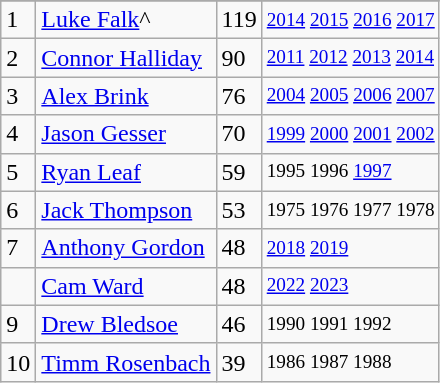<table class="wikitable">
<tr>
</tr>
<tr>
<td>1</td>
<td><a href='#'>Luke Falk</a>^</td>
<td>119</td>
<td style="font-size:80%;"><a href='#'>2014</a> <a href='#'>2015</a> <a href='#'>2016</a> <a href='#'>2017</a></td>
</tr>
<tr>
<td>2</td>
<td><a href='#'>Connor Halliday</a></td>
<td>90</td>
<td style="font-size:80%;"><a href='#'>2011</a> <a href='#'>2012</a> <a href='#'>2013</a> <a href='#'>2014</a></td>
</tr>
<tr>
<td>3</td>
<td><a href='#'>Alex Brink</a></td>
<td>76</td>
<td style="font-size:80%;"><a href='#'>2004</a> <a href='#'>2005</a> <a href='#'>2006</a> <a href='#'>2007</a></td>
</tr>
<tr>
<td>4</td>
<td><a href='#'>Jason Gesser</a></td>
<td>70</td>
<td style="font-size:80%;"><a href='#'>1999</a> <a href='#'>2000</a> <a href='#'>2001</a> <a href='#'>2002</a></td>
</tr>
<tr>
<td>5</td>
<td><a href='#'>Ryan Leaf</a></td>
<td>59</td>
<td style="font-size:80%;">1995 1996 <a href='#'>1997</a></td>
</tr>
<tr>
<td>6</td>
<td><a href='#'>Jack Thompson</a></td>
<td>53</td>
<td style="font-size:80%;">1975 1976 1977 1978</td>
</tr>
<tr>
<td>7</td>
<td><a href='#'>Anthony Gordon</a></td>
<td>48</td>
<td style="font-size:80%;"><a href='#'>2018</a> <a href='#'>2019</a></td>
</tr>
<tr>
<td></td>
<td><a href='#'>Cam Ward</a></td>
<td>48</td>
<td style="font-size:80%;"><a href='#'>2022</a> <a href='#'>2023</a></td>
</tr>
<tr>
<td>9</td>
<td><a href='#'>Drew Bledsoe</a></td>
<td>46</td>
<td style="font-size:80%;">1990 1991 1992</td>
</tr>
<tr>
<td>10</td>
<td><a href='#'>Timm Rosenbach</a></td>
<td>39</td>
<td style="font-size:80%;">1986 1987 1988</td>
</tr>
</table>
